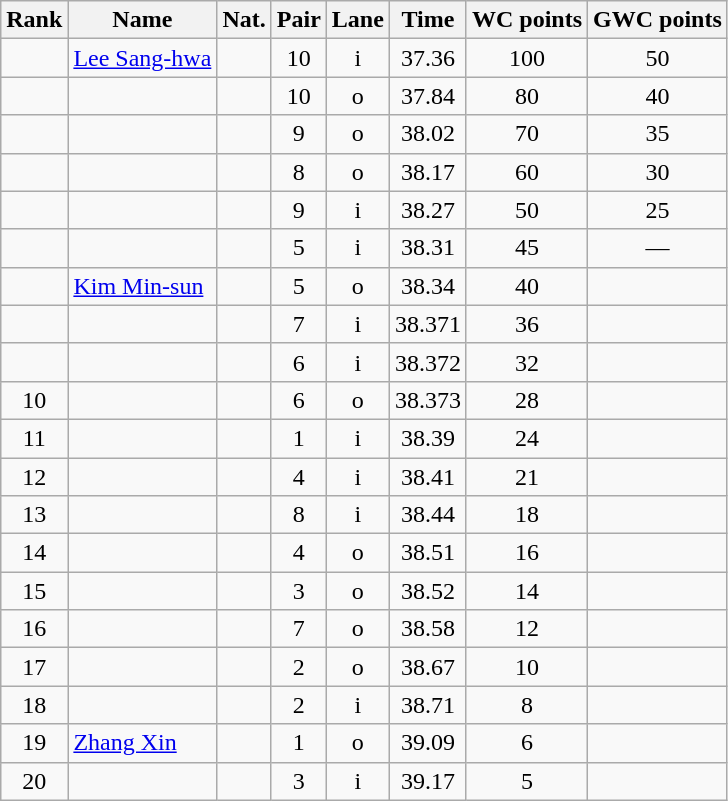<table class="wikitable sortable" style="text-align:center">
<tr>
<th>Rank</th>
<th>Name</th>
<th>Nat.</th>
<th>Pair</th>
<th>Lane</th>
<th>Time</th>
<th>WC points</th>
<th>GWC points</th>
</tr>
<tr>
<td></td>
<td align=left><a href='#'>Lee Sang-hwa</a></td>
<td></td>
<td>10</td>
<td>i</td>
<td>37.36</td>
<td>100</td>
<td>50</td>
</tr>
<tr>
<td></td>
<td align=left></td>
<td></td>
<td>10</td>
<td>o</td>
<td>37.84</td>
<td>80</td>
<td>40</td>
</tr>
<tr>
<td></td>
<td align=left></td>
<td></td>
<td>9</td>
<td>o</td>
<td>38.02</td>
<td>70</td>
<td>35</td>
</tr>
<tr>
<td></td>
<td align=left></td>
<td></td>
<td>8</td>
<td>o</td>
<td>38.17</td>
<td>60</td>
<td>30</td>
</tr>
<tr>
<td></td>
<td align=left></td>
<td></td>
<td>9</td>
<td>i</td>
<td>38.27</td>
<td>50</td>
<td>25</td>
</tr>
<tr>
<td></td>
<td align=left></td>
<td></td>
<td>5</td>
<td>i</td>
<td>38.31</td>
<td>45</td>
<td>—</td>
</tr>
<tr>
<td></td>
<td align=left><a href='#'>Kim Min-sun</a></td>
<td></td>
<td>5</td>
<td>o</td>
<td>38.34</td>
<td>40</td>
<td></td>
</tr>
<tr>
<td></td>
<td align=left></td>
<td></td>
<td>7</td>
<td>i</td>
<td>38.371</td>
<td>36</td>
<td></td>
</tr>
<tr>
<td></td>
<td align=left></td>
<td></td>
<td>6</td>
<td>i</td>
<td>38.372</td>
<td>32</td>
<td></td>
</tr>
<tr>
<td>10</td>
<td align=left></td>
<td></td>
<td>6</td>
<td>o</td>
<td>38.373</td>
<td>28</td>
<td></td>
</tr>
<tr>
<td>11</td>
<td align=left></td>
<td></td>
<td>1</td>
<td>i</td>
<td>38.39</td>
<td>24</td>
<td></td>
</tr>
<tr>
<td>12</td>
<td align=left></td>
<td></td>
<td>4</td>
<td>i</td>
<td>38.41</td>
<td>21</td>
<td></td>
</tr>
<tr>
<td>13</td>
<td align=left></td>
<td></td>
<td>8</td>
<td>i</td>
<td>38.44</td>
<td>18</td>
<td></td>
</tr>
<tr>
<td>14</td>
<td align=left></td>
<td></td>
<td>4</td>
<td>o</td>
<td>38.51</td>
<td>16</td>
<td></td>
</tr>
<tr>
<td>15</td>
<td align=left></td>
<td></td>
<td>3</td>
<td>o</td>
<td>38.52</td>
<td>14</td>
<td></td>
</tr>
<tr>
<td>16</td>
<td align=left></td>
<td></td>
<td>7</td>
<td>o</td>
<td>38.58</td>
<td>12</td>
<td></td>
</tr>
<tr>
<td>17</td>
<td align=left></td>
<td></td>
<td>2</td>
<td>o</td>
<td>38.67</td>
<td>10</td>
<td></td>
</tr>
<tr>
<td>18</td>
<td align=left></td>
<td></td>
<td>2</td>
<td>i</td>
<td>38.71</td>
<td>8</td>
<td></td>
</tr>
<tr>
<td>19</td>
<td align=left><a href='#'>Zhang Xin</a></td>
<td></td>
<td>1</td>
<td>o</td>
<td>39.09</td>
<td>6</td>
<td></td>
</tr>
<tr>
<td>20</td>
<td align=left></td>
<td></td>
<td>3</td>
<td>i</td>
<td>39.17</td>
<td>5</td>
<td></td>
</tr>
</table>
